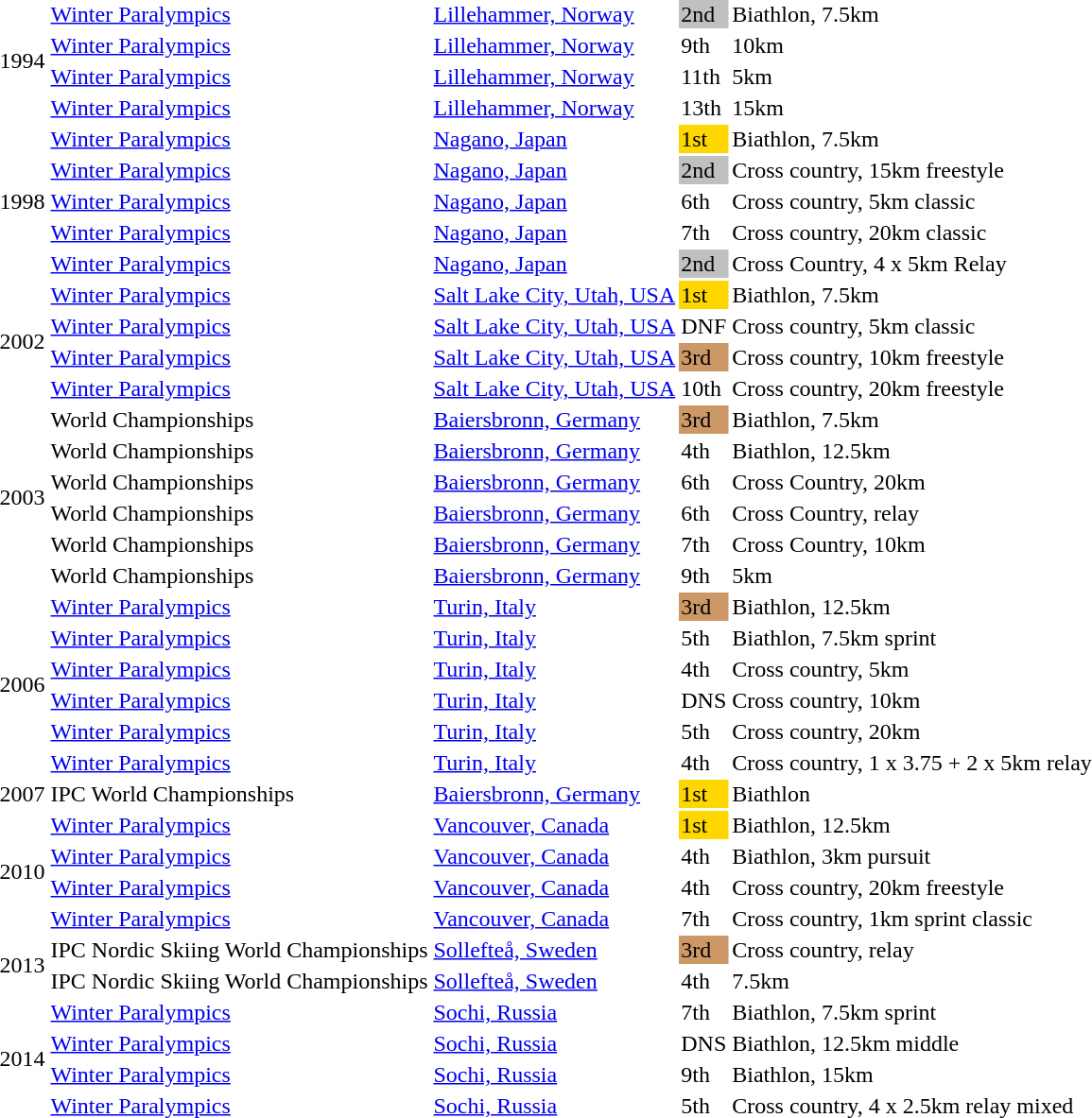<table>
<tr>
<td rowspan=4>1994</td>
<td><a href='#'>Winter Paralympics</a></td>
<td><a href='#'>Lillehammer, Norway</a></td>
<td style="background-color:silver">2nd</td>
<td>Biathlon, 7.5km</td>
</tr>
<tr>
<td><a href='#'>Winter Paralympics</a></td>
<td><a href='#'>Lillehammer, Norway</a></td>
<td>9th</td>
<td>10km</td>
</tr>
<tr>
<td><a href='#'>Winter Paralympics</a></td>
<td><a href='#'>Lillehammer, Norway</a></td>
<td>11th</td>
<td>5km</td>
</tr>
<tr>
<td><a href='#'>Winter Paralympics</a></td>
<td><a href='#'>Lillehammer, Norway</a></td>
<td>13th</td>
<td>15km</td>
</tr>
<tr>
<td rowspan=5>1998</td>
<td><a href='#'>Winter Paralympics</a></td>
<td><a href='#'>Nagano, Japan</a></td>
<td style="background-color:gold">1st</td>
<td>Biathlon, 7.5km</td>
</tr>
<tr>
<td><a href='#'>Winter Paralympics</a></td>
<td><a href='#'>Nagano, Japan</a></td>
<td style="background-color:silver">2nd</td>
<td>Cross country, 15km freestyle</td>
</tr>
<tr>
<td><a href='#'>Winter Paralympics</a></td>
<td><a href='#'>Nagano, Japan</a></td>
<td>6th</td>
<td>Cross country, 5km classic</td>
</tr>
<tr>
<td><a href='#'>Winter Paralympics</a></td>
<td><a href='#'>Nagano, Japan</a></td>
<td>7th</td>
<td>Cross country, 20km classic</td>
</tr>
<tr>
<td><a href='#'>Winter Paralympics</a></td>
<td><a href='#'>Nagano, Japan</a></td>
<td style="background-color:silver">2nd</td>
<td>Cross Country, 4 x 5km Relay</td>
</tr>
<tr>
<td rowspan=4>2002</td>
<td><a href='#'>Winter Paralympics</a></td>
<td><a href='#'>Salt Lake City, Utah, USA</a></td>
<td style="background-color:gold">1st</td>
<td>Biathlon, 7.5km</td>
</tr>
<tr>
<td><a href='#'>Winter Paralympics</a></td>
<td><a href='#'>Salt Lake City, Utah, USA</a></td>
<td>DNF</td>
<td>Cross country, 5km classic</td>
</tr>
<tr>
<td><a href='#'>Winter Paralympics</a></td>
<td><a href='#'>Salt Lake City, Utah, USA</a></td>
<td bgcolor=cc9966>3rd</td>
<td>Cross country, 10km freestyle</td>
</tr>
<tr>
<td><a href='#'>Winter Paralympics</a></td>
<td><a href='#'>Salt Lake City, Utah, USA</a></td>
<td>10th</td>
<td>Cross country, 20km freestyle</td>
</tr>
<tr>
<td rowspan=6>2003</td>
<td>World Championships</td>
<td><a href='#'>Baiersbronn, Germany</a></td>
<td bgcolor=cc9966>3rd</td>
<td>Biathlon, 7.5km</td>
</tr>
<tr>
<td>World Championships</td>
<td><a href='#'>Baiersbronn, Germany</a></td>
<td>4th</td>
<td>Biathlon, 12.5km</td>
</tr>
<tr>
<td>World Championships</td>
<td><a href='#'>Baiersbronn, Germany</a></td>
<td>6th</td>
<td>Cross Country, 20km</td>
</tr>
<tr>
<td>World Championships</td>
<td><a href='#'>Baiersbronn, Germany</a></td>
<td>6th</td>
<td>Cross Country, relay</td>
</tr>
<tr>
<td>World Championships</td>
<td><a href='#'>Baiersbronn, Germany</a></td>
<td>7th</td>
<td>Cross Country, 10km</td>
</tr>
<tr>
<td>World Championships</td>
<td><a href='#'>Baiersbronn, Germany</a></td>
<td>9th</td>
<td>5km</td>
</tr>
<tr>
<td rowspan=6>2006</td>
<td><a href='#'>Winter Paralympics</a></td>
<td><a href='#'>Turin, Italy</a></td>
<td bgcolor=cc9966>3rd</td>
<td>Biathlon, 12.5km</td>
</tr>
<tr>
<td><a href='#'>Winter Paralympics</a></td>
<td><a href='#'>Turin, Italy</a></td>
<td>5th</td>
<td>Biathlon, 7.5km sprint</td>
</tr>
<tr>
<td><a href='#'>Winter Paralympics</a></td>
<td><a href='#'>Turin, Italy</a></td>
<td>4th</td>
<td>Cross country, 5km</td>
</tr>
<tr>
<td><a href='#'>Winter Paralympics</a></td>
<td><a href='#'>Turin, Italy</a></td>
<td>DNS</td>
<td>Cross country, 10km</td>
</tr>
<tr>
<td><a href='#'>Winter Paralympics</a></td>
<td><a href='#'>Turin, Italy</a></td>
<td>5th</td>
<td>Cross country, 20km</td>
</tr>
<tr>
<td><a href='#'>Winter Paralympics</a></td>
<td><a href='#'>Turin, Italy</a></td>
<td>4th</td>
<td>Cross country, 1 x 3.75 + 2 x 5km relay</td>
</tr>
<tr>
<td rowspan=1>2007</td>
<td>IPC World Championships</td>
<td><a href='#'>Baiersbronn, Germany</a></td>
<td style="background-color:gold">1st</td>
<td>Biathlon</td>
</tr>
<tr>
<td rowspan=4>2010</td>
<td><a href='#'>Winter Paralympics</a></td>
<td><a href='#'>Vancouver, Canada</a></td>
<td style="background-color:gold">1st</td>
<td>Biathlon, 12.5km</td>
</tr>
<tr>
<td><a href='#'>Winter Paralympics</a></td>
<td><a href='#'>Vancouver, Canada</a></td>
<td>4th</td>
<td>Biathlon, 3km pursuit</td>
</tr>
<tr>
<td><a href='#'>Winter Paralympics</a></td>
<td><a href='#'>Vancouver, Canada</a></td>
<td>4th</td>
<td>Cross country, 20km freestyle</td>
</tr>
<tr>
<td><a href='#'>Winter Paralympics</a></td>
<td><a href='#'>Vancouver, Canada</a></td>
<td>7th</td>
<td>Cross country, 1km sprint classic</td>
</tr>
<tr>
<td rowspan=2>2013</td>
<td>IPC Nordic Skiing World Championships</td>
<td><a href='#'>Sollefteå, Sweden</a></td>
<td bgcolor=cc9966>3rd</td>
<td>Cross country, relay</td>
</tr>
<tr>
<td>IPC Nordic Skiing World Championships</td>
<td><a href='#'>Sollefteå, Sweden</a></td>
<td>4th</td>
<td>7.5km</td>
</tr>
<tr>
<td rowspan=4>2014</td>
<td><a href='#'>Winter Paralympics</a></td>
<td><a href='#'>Sochi, Russia</a></td>
<td>7th</td>
<td>Biathlon, 7.5km sprint</td>
</tr>
<tr>
<td><a href='#'>Winter Paralympics</a></td>
<td><a href='#'>Sochi, Russia</a></td>
<td>DNS</td>
<td>Biathlon, 12.5km middle</td>
</tr>
<tr>
<td><a href='#'>Winter Paralympics</a></td>
<td><a href='#'>Sochi, Russia</a></td>
<td>9th</td>
<td>Biathlon, 15km</td>
</tr>
<tr>
<td><a href='#'>Winter Paralympics</a></td>
<td><a href='#'>Sochi, Russia</a></td>
<td>5th</td>
<td>Cross country, 4 x 2.5km relay mixed</td>
</tr>
</table>
